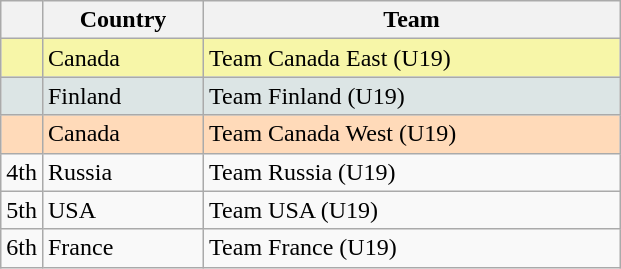<table class="wikitable" style="text-align:center">
<tr>
<th width=15></th>
<th width=100>Country</th>
<th width=270>Team</th>
</tr>
<tr>
<td style="background:#f7f6a8;"></td>
<td align=left style="background:#f7f6a8;"> Canada</td>
<td align=left style="background:#f7f6a8;"> Team Canada East (U19)</td>
</tr>
<tr>
<td style="background:#dce5e5;"></td>
<td align=left style="background:#dce5e5;"> Finland</td>
<td align=left style="background:#dce5e5;"> Team Finland (U19)</td>
</tr>
<tr>
<td style="background:#ffdab9;"></td>
<td align=left style="background:#ffdab9;"> Canada</td>
<td align=left style="background:#ffdab9;"> Team Canada West (U19)</td>
</tr>
<tr>
<td>4th</td>
<td align=left> Russia</td>
<td align=left> Team Russia (U19)</td>
</tr>
<tr>
<td>5th</td>
<td align=left> USA</td>
<td align=left> Team USA (U19)</td>
</tr>
<tr>
<td>6th</td>
<td align=left> France</td>
<td align=left> Team France (U19)</td>
</tr>
</table>
